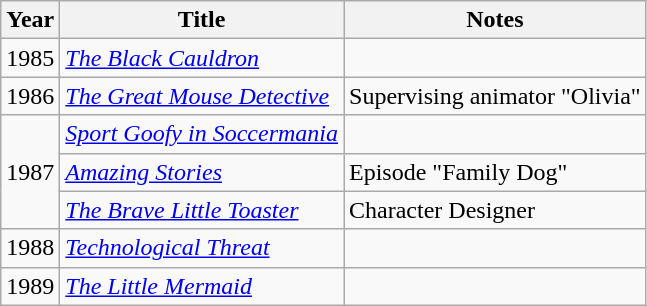<table class="wikitable">
<tr>
<th>Year</th>
<th>Title</th>
<th>Notes</th>
</tr>
<tr>
<td>1985</td>
<td><em><a href='#'>The Black Cauldron</a></em></td>
<td></td>
</tr>
<tr>
<td>1986</td>
<td><em><a href='#'>The Great Mouse Detective</a></em></td>
<td>Supervising animator "Olivia"</td>
</tr>
<tr>
<td rowspan=3>1987</td>
<td><em><a href='#'>Sport Goofy in Soccermania</a></em></td>
<td></td>
</tr>
<tr>
<td><em><a href='#'>Amazing Stories</a></em></td>
<td>Episode "Family Dog"</td>
</tr>
<tr>
<td><em><a href='#'>The Brave Little Toaster</a></em></td>
<td>Character Designer</td>
</tr>
<tr>
<td>1988</td>
<td><em><a href='#'>Technological Threat</a></em></td>
<td></td>
</tr>
<tr>
<td>1989</td>
<td><em><a href='#'>The Little Mermaid</a></em></td>
<td></td>
</tr>
</table>
